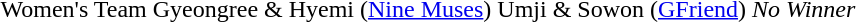<table>
<tr>
<td>Women's Team</td>
<td>Gyeongree & Hyemi (<a href='#'>Nine Muses</a>)</td>
<td>Umji & Sowon (<a href='#'>GFriend</a>)</td>
<td><em>No Winner</em></td>
</tr>
</table>
